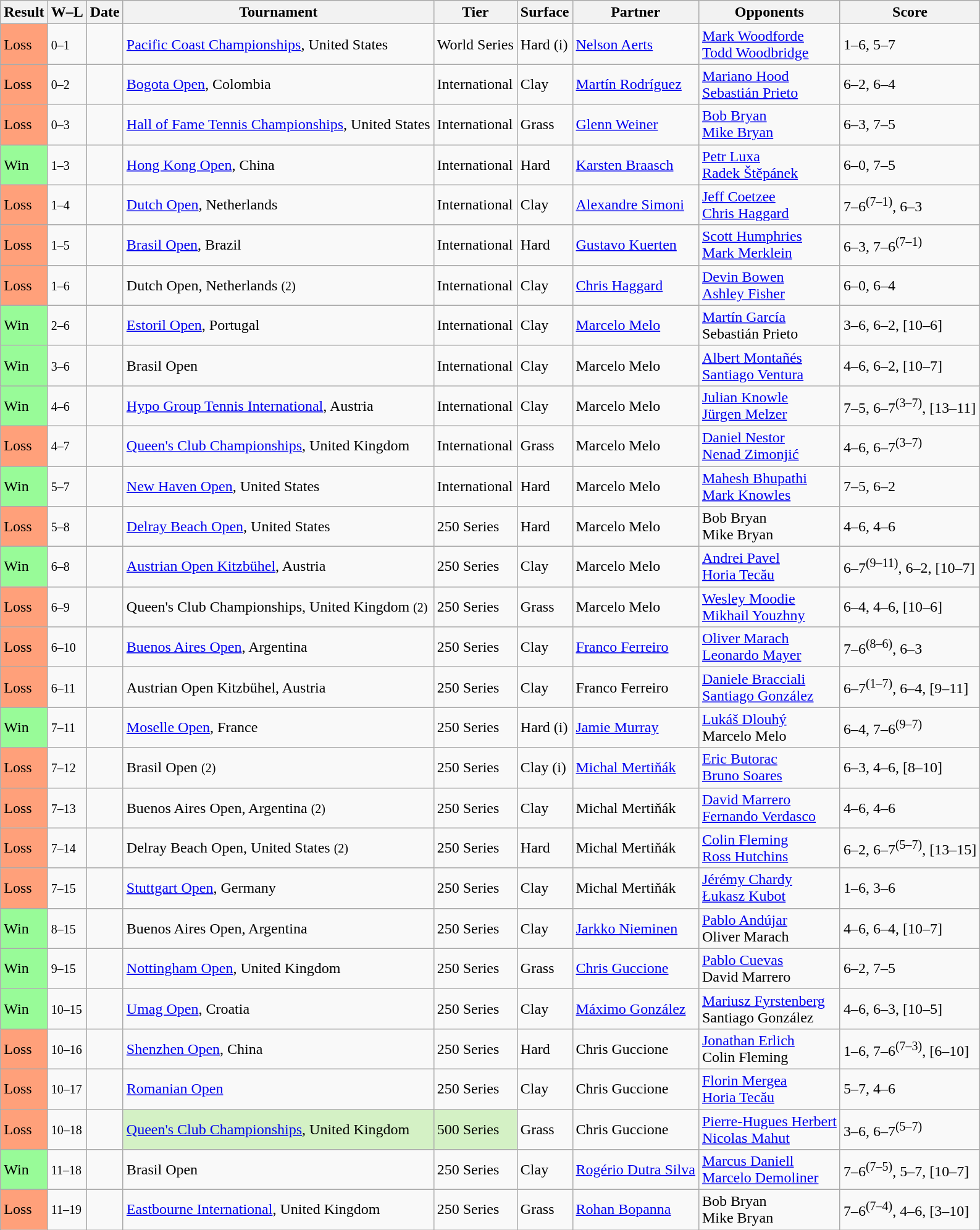<table class="sortable wikitable">
<tr>
<th>Result</th>
<th class="unsortable">W–L</th>
<th>Date</th>
<th>Tournament</th>
<th>Tier</th>
<th>Surface</th>
<th>Partner</th>
<th>Opponents</th>
<th class="unsortable">Score</th>
</tr>
<tr>
<td style="background:#ffa07a;">Loss</td>
<td><small>0–1</small></td>
<td><a href='#'></a></td>
<td><a href='#'>Pacific Coast Championships</a>, United States</td>
<td>World Series</td>
<td>Hard (i)</td>
<td> <a href='#'>Nelson Aerts</a></td>
<td> <a href='#'>Mark Woodforde</a><br> <a href='#'>Todd Woodbridge</a></td>
<td>1–6, 5–7</td>
</tr>
<tr>
<td style="background:#ffa07a;">Loss</td>
<td><small>0–2</small></td>
<td><a href='#'></a></td>
<td><a href='#'>Bogota Open</a>, Colombia</td>
<td>International</td>
<td>Clay</td>
<td> <a href='#'>Martín Rodríguez</a></td>
<td> <a href='#'>Mariano Hood</a><br> <a href='#'>Sebastián Prieto</a></td>
<td>6–2, 6–4</td>
</tr>
<tr>
<td style="background:#ffa07a;">Loss</td>
<td><small>0–3</small></td>
<td><a href='#'></a></td>
<td><a href='#'>Hall of Fame Tennis Championships</a>, United States</td>
<td>International</td>
<td>Grass</td>
<td> <a href='#'>Glenn Weiner</a></td>
<td> <a href='#'>Bob Bryan</a><br> <a href='#'>Mike Bryan</a></td>
<td>6–3, 7–5</td>
</tr>
<tr>
<td style="background:#98fb98;">Win</td>
<td><small>1–3</small></td>
<td><a href='#'></a></td>
<td><a href='#'>Hong Kong Open</a>, China</td>
<td>International</td>
<td>Hard</td>
<td> <a href='#'>Karsten Braasch</a></td>
<td> <a href='#'>Petr Luxa</a><br> <a href='#'>Radek Štěpánek</a></td>
<td>6–0, 7–5</td>
</tr>
<tr>
<td style="background:#ffa07a;">Loss</td>
<td><small>1–4</small></td>
<td><a href='#'></a></td>
<td><a href='#'>Dutch Open</a>, Netherlands</td>
<td>International</td>
<td>Clay</td>
<td> <a href='#'>Alexandre Simoni</a></td>
<td> <a href='#'>Jeff Coetzee</a><br> <a href='#'>Chris Haggard</a></td>
<td>7–6<sup>(7–1)</sup>, 6–3</td>
</tr>
<tr>
<td style="background:#ffa07a;">Loss</td>
<td><small>1–5</small></td>
<td><a href='#'></a></td>
<td><a href='#'>Brasil Open</a>, Brazil</td>
<td>International</td>
<td>Hard</td>
<td> <a href='#'>Gustavo Kuerten</a></td>
<td> <a href='#'>Scott Humphries</a><br> <a href='#'>Mark Merklein</a></td>
<td>6–3, 7–6<sup>(7–1)</sup></td>
</tr>
<tr>
<td style="background:#ffa07a;">Loss</td>
<td><small>1–6</small></td>
<td><a href='#'></a></td>
<td>Dutch Open, Netherlands <small>(2)</small></td>
<td>International</td>
<td>Clay</td>
<td> <a href='#'>Chris Haggard</a></td>
<td> <a href='#'>Devin Bowen</a><br> <a href='#'>Ashley Fisher</a></td>
<td>6–0, 6–4</td>
</tr>
<tr>
<td style="background:#98fb98;">Win</td>
<td><small>2–6</small></td>
<td><a href='#'></a></td>
<td><a href='#'>Estoril Open</a>, Portugal</td>
<td>International</td>
<td>Clay</td>
<td> <a href='#'>Marcelo Melo</a></td>
<td> <a href='#'>Martín García</a><br> Sebastián Prieto</td>
<td>3–6, 6–2, [10–6]</td>
</tr>
<tr>
<td style="background:#98fb98;">Win</td>
<td><small>3–6</small></td>
<td><a href='#'></a></td>
<td>Brasil Open</td>
<td>International</td>
<td>Clay</td>
<td> Marcelo Melo</td>
<td> <a href='#'>Albert Montañés</a><br> <a href='#'>Santiago Ventura</a></td>
<td>4–6, 6–2, [10–7]</td>
</tr>
<tr>
<td style="background:#98fb98;">Win</td>
<td><small>4–6</small></td>
<td><a href='#'></a></td>
<td><a href='#'>Hypo Group Tennis International</a>, Austria</td>
<td>International</td>
<td>Clay</td>
<td> Marcelo Melo</td>
<td> <a href='#'>Julian Knowle</a><br> <a href='#'>Jürgen Melzer</a></td>
<td>7–5, 6–7<sup>(3–7)</sup>, [13–11]</td>
</tr>
<tr>
<td style="background:#ffa07a;">Loss</td>
<td><small>4–7</small></td>
<td><a href='#'></a></td>
<td><a href='#'>Queen's Club Championships</a>, United Kingdom</td>
<td>International</td>
<td>Grass</td>
<td> Marcelo Melo</td>
<td> <a href='#'>Daniel Nestor</a><br> <a href='#'>Nenad Zimonjić</a></td>
<td>4–6, 6–7<sup>(3–7)</sup></td>
</tr>
<tr>
<td style="background:#98fb98;">Win</td>
<td><small>5–7</small></td>
<td><a href='#'></a></td>
<td><a href='#'>New Haven Open</a>, United States</td>
<td>International</td>
<td>Hard</td>
<td> Marcelo Melo</td>
<td> <a href='#'>Mahesh Bhupathi</a><br> <a href='#'>Mark Knowles</a></td>
<td>7–5, 6–2</td>
</tr>
<tr>
<td style="background:#ffa07a;">Loss</td>
<td><small>5–8</small></td>
<td><a href='#'></a></td>
<td><a href='#'>Delray Beach Open</a>, United States</td>
<td>250 Series</td>
<td>Hard</td>
<td> Marcelo Melo</td>
<td> Bob Bryan<br> Mike Bryan</td>
<td>4–6, 4–6</td>
</tr>
<tr>
<td style="background:#98fb98;">Win</td>
<td><small>6–8</small></td>
<td><a href='#'></a></td>
<td><a href='#'>Austrian Open Kitzbühel</a>, Austria</td>
<td>250 Series</td>
<td>Clay</td>
<td> Marcelo Melo</td>
<td> <a href='#'>Andrei Pavel</a><br> <a href='#'>Horia Tecău</a></td>
<td>6–7<sup>(9–11)</sup>, 6–2, [10–7]</td>
</tr>
<tr>
<td style="background:#ffa07a;">Loss</td>
<td><small>6–9</small></td>
<td><a href='#'></a></td>
<td>Queen's Club Championships, United Kingdom <small>(2)</small></td>
<td>250 Series</td>
<td>Grass</td>
<td> Marcelo Melo</td>
<td> <a href='#'>Wesley Moodie</a><br> <a href='#'>Mikhail Youzhny</a></td>
<td>6–4, 4–6, [10–6]</td>
</tr>
<tr>
<td style="background:#ffa07a;">Loss</td>
<td><small>6–10</small></td>
<td><a href='#'></a></td>
<td><a href='#'>Buenos Aires Open</a>, Argentina</td>
<td>250 Series</td>
<td>Clay</td>
<td> <a href='#'>Franco Ferreiro</a></td>
<td> <a href='#'>Oliver Marach</a><br> <a href='#'>Leonardo Mayer</a></td>
<td>7–6<sup>(8–6)</sup>, 6–3</td>
</tr>
<tr>
<td style="background:#ffa07a;">Loss</td>
<td><small>6–11</small></td>
<td><a href='#'></a></td>
<td>Austrian Open Kitzbühel, Austria</td>
<td>250 Series</td>
<td>Clay</td>
<td> Franco Ferreiro</td>
<td> <a href='#'>Daniele Bracciali</a><br> <a href='#'>Santiago González</a></td>
<td>6–7<sup>(1–7)</sup>, 6–4, [9–11]</td>
</tr>
<tr>
<td style="background:#98fb98;">Win</td>
<td><small>7–11</small></td>
<td><a href='#'></a></td>
<td><a href='#'>Moselle Open</a>, France</td>
<td>250 Series</td>
<td>Hard (i)</td>
<td> <a href='#'>Jamie Murray</a></td>
<td> <a href='#'>Lukáš Dlouhý</a><br> Marcelo Melo</td>
<td>6–4, 7–6<sup>(9–7)</sup></td>
</tr>
<tr>
<td style="background:#ffa07a;">Loss</td>
<td><small>7–12</small></td>
<td><a href='#'></a></td>
<td>Brasil Open <small>(2)</small></td>
<td>250 Series</td>
<td>Clay (i)</td>
<td> <a href='#'>Michal Mertiňák</a></td>
<td> <a href='#'>Eric Butorac</a><br> <a href='#'>Bruno Soares</a></td>
<td>6–3, 4–6, [8–10]</td>
</tr>
<tr>
<td style="background:#ffa07a;">Loss</td>
<td><small>7–13</small></td>
<td><a href='#'></a></td>
<td>Buenos Aires Open, Argentina <small>(2)</small></td>
<td>250 Series</td>
<td>Clay</td>
<td> Michal Mertiňák</td>
<td> <a href='#'>David Marrero</a><br> <a href='#'>Fernando Verdasco</a></td>
<td>4–6, 4–6</td>
</tr>
<tr>
<td style="background:#ffa07a;">Loss</td>
<td><small>7–14</small></td>
<td><a href='#'></a></td>
<td>Delray Beach Open, United States <small>(2)</small></td>
<td>250 Series</td>
<td>Hard</td>
<td> Michal Mertiňák</td>
<td> <a href='#'>Colin Fleming</a><br> <a href='#'>Ross Hutchins</a></td>
<td>6–2, 6–7<sup>(5–7)</sup>, [13–15]</td>
</tr>
<tr>
<td style="background:#ffa07a;">Loss</td>
<td><small>7–15</small></td>
<td><a href='#'></a></td>
<td><a href='#'>Stuttgart Open</a>, Germany</td>
<td>250 Series</td>
<td>Clay</td>
<td> Michal Mertiňák</td>
<td> <a href='#'>Jérémy Chardy</a><br> <a href='#'>Łukasz Kubot</a></td>
<td>1–6, 3–6</td>
</tr>
<tr>
<td style="background:#98fb98;">Win</td>
<td><small>8–15</small></td>
<td><a href='#'></a></td>
<td>Buenos Aires Open, Argentina</td>
<td>250 Series</td>
<td>Clay</td>
<td> <a href='#'>Jarkko Nieminen</a></td>
<td> <a href='#'>Pablo Andújar</a><br> Oliver Marach</td>
<td>4–6, 6–4, [10–7]</td>
</tr>
<tr>
<td style="background:#98fb98;">Win</td>
<td><small>9–15</small></td>
<td><a href='#'></a></td>
<td><a href='#'>Nottingham Open</a>, United Kingdom</td>
<td>250 Series</td>
<td>Grass</td>
<td> <a href='#'>Chris Guccione</a></td>
<td> <a href='#'>Pablo Cuevas</a><br> David Marrero</td>
<td>6–2, 7–5</td>
</tr>
<tr>
<td style="background:#98fb98;">Win</td>
<td><small>10–15</small></td>
<td><a href='#'></a></td>
<td><a href='#'>Umag Open</a>, Croatia</td>
<td>250 Series</td>
<td>Clay</td>
<td> <a href='#'>Máximo González</a></td>
<td> <a href='#'>Mariusz Fyrstenberg</a><br> Santiago González</td>
<td>4–6, 6–3, [10–5]</td>
</tr>
<tr>
<td style="background:#ffa07a;">Loss</td>
<td><small>10–16</small></td>
<td><a href='#'></a></td>
<td><a href='#'>Shenzhen Open</a>, China</td>
<td>250 Series</td>
<td>Hard</td>
<td> Chris Guccione</td>
<td> <a href='#'>Jonathan Erlich</a><br> Colin Fleming</td>
<td>1–6, 7–6<sup>(7–3)</sup>, [6–10]</td>
</tr>
<tr>
<td style="background:#ffa07a;">Loss</td>
<td><small>10–17</small></td>
<td><a href='#'></a></td>
<td><a href='#'>Romanian Open</a></td>
<td>250 Series</td>
<td>Clay</td>
<td> Chris Guccione</td>
<td> <a href='#'>Florin Mergea</a><br> <a href='#'>Horia Tecău</a></td>
<td>5–7, 4–6</td>
</tr>
<tr>
<td style="background:#ffa07a;">Loss</td>
<td><small>10–18</small></td>
<td><a href='#'></a></td>
<td style="background:#D4F1C5;"><a href='#'>Queen's Club Championships</a>, United Kingdom</td>
<td style="background:#D4F1C5;">500 Series</td>
<td>Grass</td>
<td> Chris Guccione</td>
<td> <a href='#'>Pierre-Hugues Herbert</a><br> <a href='#'>Nicolas Mahut</a></td>
<td>3–6, 6–7<sup>(5–7)</sup></td>
</tr>
<tr>
<td style="background:#98fb98;">Win</td>
<td><small>11–18</small></td>
<td><a href='#'></a></td>
<td>Brasil Open</td>
<td>250 Series</td>
<td>Clay</td>
<td> <a href='#'>Rogério Dutra Silva</a></td>
<td> <a href='#'>Marcus Daniell</a><br> <a href='#'>Marcelo Demoliner</a></td>
<td>7–6<sup>(7–5)</sup>, 5–7, [10–7]</td>
</tr>
<tr>
<td style="background:#ffa07a;">Loss</td>
<td><small>11–19</small></td>
<td><a href='#'></a></td>
<td><a href='#'>Eastbourne International</a>, United Kingdom</td>
<td>250 Series</td>
<td>Grass</td>
<td> <a href='#'>Rohan Bopanna</a></td>
<td> Bob Bryan<br> Mike Bryan</td>
<td>7–6<sup>(7–4)</sup>, 4–6, [3–10]</td>
</tr>
</table>
